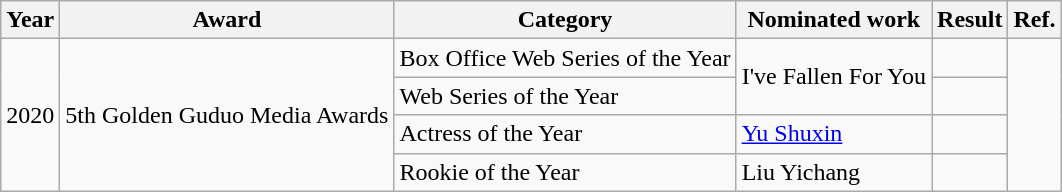<table class="wikitable">
<tr>
<th>Year</th>
<th>Award</th>
<th>Category</th>
<th>Nominated work</th>
<th>Result</th>
<th>Ref.</th>
</tr>
<tr>
<td rowspan="4">2020</td>
<td rowspan="4">5th Golden Guduo Media Awards</td>
<td>Box Office Web Series of the Year</td>
<td rowspan="2">I've Fallen For You</td>
<td></td>
<td rowspan="4"></td>
</tr>
<tr>
<td>Web Series of the Year</td>
<td></td>
</tr>
<tr>
<td>Actress of the Year</td>
<td><a href='#'>Yu Shuxin</a></td>
<td></td>
</tr>
<tr>
<td>Rookie of the Year</td>
<td>Liu Yichang</td>
<td></td>
</tr>
</table>
